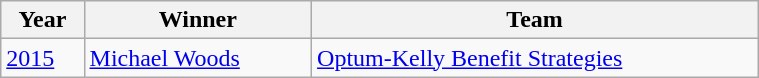<table class="wikitable" style="font-size:100%" width=40%>
<tr>
<th>Year</th>
<th>Winner</th>
<th>Team</th>
</tr>
<tr>
<td><a href='#'>2015</a></td>
<td> <a href='#'>Michael Woods</a></td>
<td><a href='#'>Optum-Kelly Benefit Strategies</a></td>
</tr>
</table>
